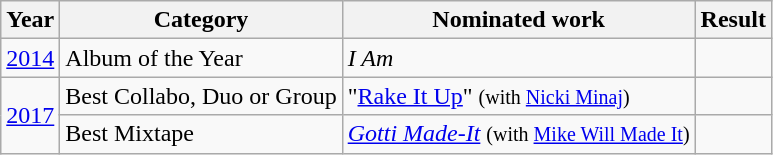<table class="wikitable">
<tr>
<th>Year</th>
<th>Category</th>
<th>Nominated work</th>
<th>Result</th>
</tr>
<tr>
<td><a href='#'>2014</a></td>
<td>Album of the Year</td>
<td><em>I Am</em></td>
<td></td>
</tr>
<tr>
<td rowspan="2"><a href='#'>2017</a></td>
<td>Best Collabo, Duo or Group</td>
<td>"<a href='#'>Rake It Up</a>" <small>(with <a href='#'>Nicki Minaj</a>)</small></td>
<td></td>
</tr>
<tr>
<td>Best Mixtape</td>
<td><em><a href='#'>Gotti Made-It</a></em> <small>(with <a href='#'>Mike Will Made It</a>)</small></td>
<td></td>
</tr>
</table>
